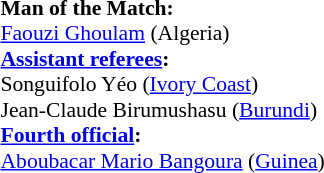<table width=50% style="font-size: 90%">
<tr>
<td><br><strong>Man of the Match:</strong>
<br><a href='#'>Faouzi Ghoulam</a> (Algeria)<br><strong><a href='#'>Assistant referees</a>:</strong>
<br>Songuifolo Yéo (<a href='#'>Ivory Coast</a>)
<br>Jean-Claude Birumushasu (<a href='#'>Burundi</a>)
<br><strong><a href='#'>Fourth official</a>:</strong>
<br><a href='#'>Aboubacar Mario Bangoura</a> (<a href='#'>Guinea</a>)</td>
</tr>
</table>
